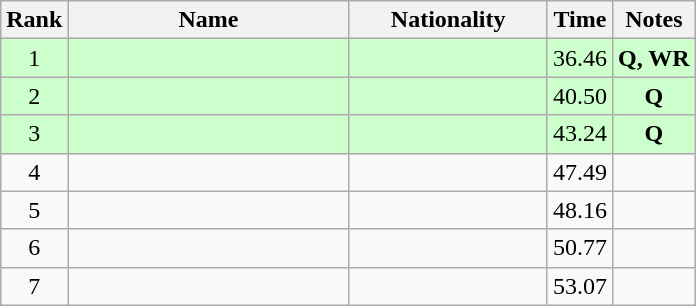<table class="wikitable sortable" style="text-align:center">
<tr>
<th>Rank</th>
<th style="width:180px">Name</th>
<th style="width:125px">Nationality</th>
<th>Time</th>
<th>Notes</th>
</tr>
<tr style="background:#cfc;">
<td>1</td>
<td style="text-align:left;"></td>
<td style="text-align:left;"></td>
<td>36.46</td>
<td><strong>Q, WR</strong></td>
</tr>
<tr style="background:#cfc;">
<td>2</td>
<td style="text-align:left;"></td>
<td style="text-align:left;"></td>
<td>40.50</td>
<td><strong>Q</strong></td>
</tr>
<tr style="background:#cfc;">
<td>3</td>
<td style="text-align:left;"></td>
<td style="text-align:left;"></td>
<td>43.24</td>
<td><strong>Q</strong></td>
</tr>
<tr>
<td>4</td>
<td style="text-align:left;"></td>
<td style="text-align:left;"></td>
<td>47.49</td>
<td></td>
</tr>
<tr>
<td>5</td>
<td style="text-align:left;"></td>
<td style="text-align:left;"></td>
<td>48.16</td>
<td></td>
</tr>
<tr>
<td>6</td>
<td style="text-align:left;"></td>
<td style="text-align:left;"></td>
<td>50.77</td>
<td></td>
</tr>
<tr>
<td>7</td>
<td style="text-align:left;"></td>
<td style="text-align:left;"></td>
<td>53.07</td>
<td></td>
</tr>
</table>
